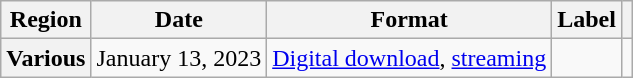<table class="wikitable plainrowheaders">
<tr>
<th>Region</th>
<th>Date</th>
<th>Format</th>
<th>Label</th>
<th></th>
</tr>
<tr>
<th scope="row">Various</th>
<td>January 13, 2023</td>
<td><a href='#'>Digital download</a>, <a href='#'>streaming</a></td>
<td></td>
<td align="center"></td>
</tr>
</table>
